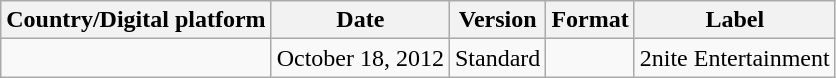<table class="wikitable">
<tr>
<th>Country/Digital platform</th>
<th>Date</th>
<th>Version</th>
<th>Format</th>
<th>Label</th>
</tr>
<tr>
<td></td>
<td>October 18, 2012</td>
<td rowspan="2">Standard</td>
<td></td>
<td rowspan="2">2nite Entertainment</td>
</tr>
</table>
